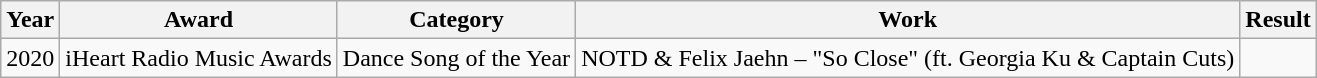<table class="wikitable">
<tr>
<th scope="col">Year</th>
<th scope="col">Award</th>
<th>Category</th>
<th scope="col">Work</th>
<th scope="col">Result</th>
</tr>
<tr>
<td>2020</td>
<td>iHeart Radio Music Awards</td>
<td>Dance Song of the Year</td>
<td>NOTD & Felix Jaehn – "So Close" (ft. Georgia Ku & Captain Cuts)</td>
<td></td>
</tr>
</table>
